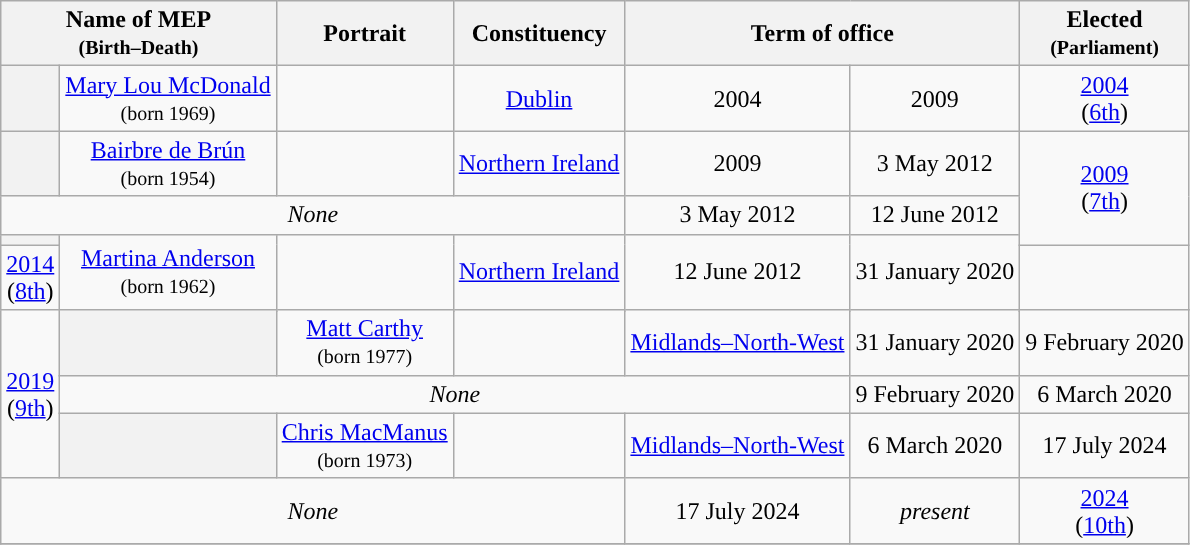<table class="wikitable" style="text-align:center">
<tr>
<th colspan=2>Name of MEP<br><small>(Birth–Death)</small></th>
<th>Portrait</th>
<th>Constituency</th>
<th colspan=2>Term of office</th>
<th>Elected<br><small>(Parliament)</small></th>
</tr>
<tr>
<th style="background:"></th>
<td><a href='#'>Mary Lou McDonald</a><br><small>(born 1969)</small></td>
<td></td>
<td><a href='#'>Dublin</a></td>
<td>2004</td>
<td>2009</td>
<td><a href='#'>2004</a><br>(<a href='#'>6th</a>)</td>
</tr>
<tr>
<th style="background:"></th>
<td><a href='#'>Bairbre de Brún</a><br><small>(born 1954)</small></td>
<td></td>
<td><a href='#'>Northern Ireland</a></td>
<td>2009</td>
<td>3 May 2012</td>
<td rowspan=3><a href='#'>2009</a><br>(<a href='#'>7th</a>)</td>
</tr>
<tr>
<td colspan=4><em>None</em></td>
<td>3 May 2012</td>
<td>12 June 2012</td>
</tr>
<tr>
<th style="background:"></th>
<td rowspan=3><a href='#'>Martina Anderson</a><br><small>(born 1962)</small></td>
<td rowspan=3></td>
<td rowspan=3><a href='#'>Northern Ireland</a></td>
<td rowspan=3>12 June 2012</td>
<td rowspan=3>31 January 2020</td>
</tr>
<tr>
<td><a href='#'>2014</a><br>(<a href='#'>8th</a>)</td>
</tr>
<tr>
<td rowspan=4><a href='#'>2019</a><br>(<a href='#'>9th</a>)</td>
</tr>
<tr>
<th style="background:"></th>
<td><a href='#'>Matt Carthy</a><br><small>(born 1977)</small></td>
<td></td>
<td><a href='#'>Midlands–North-West</a></td>
<td>31 January 2020</td>
<td>9 February 2020</td>
</tr>
<tr>
<td colspan=4><em>None</em></td>
<td>9 February 2020</td>
<td>6 March 2020</td>
</tr>
<tr>
<th style="background:"></th>
<td><a href='#'>Chris MacManus</a><br><small>(born 1973)</small></td>
<td></td>
<td><a href='#'>Midlands–North-West</a></td>
<td>6 March 2020</td>
<td>17 July 2024</td>
</tr>
<tr>
<td colspan=4><em>None</em></td>
<td>17 July 2024</td>
<td><em>present</em></td>
<td><a href='#'>2024</a><br>(<a href='#'>10th</a>)</td>
</tr>
<tr>
</tr>
</table>
